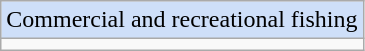<table class="wikitable sortable floatright" style="text-align:left; border:0px solid #444;">
<tr style="background-color:#CEDFF9; text-align:center">
<td colspan=4>Commercial and recreational fishing</td>
</tr>
<tr>
<td colspan=4 align=center></td>
</tr>
<tr style="background:#eee;">
</tr>
</table>
